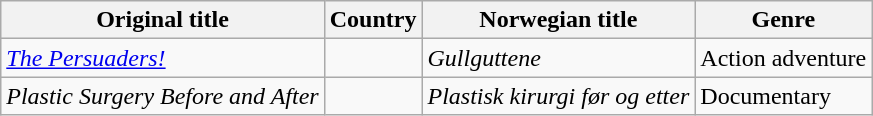<table class="wikitable">
<tr>
<th>Original title</th>
<th>Country</th>
<th>Norwegian title</th>
<th>Genre</th>
</tr>
<tr>
<td><em><a href='#'>The Persuaders!</a></em></td>
<td></td>
<td><em>Gullguttene</em></td>
<td>Action adventure</td>
</tr>
<tr>
<td><em>Plastic Surgery Before and After</em></td>
<td></td>
<td><em>Plastisk kirurgi før og etter</em></td>
<td>Documentary</td>
</tr>
</table>
